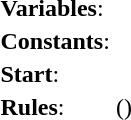<table>
<tr>
<td><strong>Variables</strong>:</td>
<td></td>
</tr>
<tr>
<td><strong>Constants</strong>:</td>
<td></td>
</tr>
<tr>
<td><strong>Start</strong>:</td>
<td></td>
</tr>
<tr>
<td><strong>Rules</strong>:</td>
<td>()</td>
</tr>
</table>
